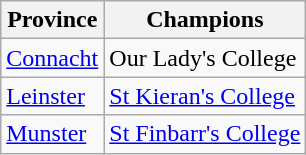<table class="wikitable">
<tr>
<th>Province</th>
<th>Champions</th>
</tr>
<tr>
<td><a href='#'>Connacht</a></td>
<td>Our Lady's College</td>
</tr>
<tr>
<td><a href='#'>Leinster</a></td>
<td><a href='#'>St Kieran's College</a></td>
</tr>
<tr>
<td><a href='#'>Munster</a></td>
<td><a href='#'>St Finbarr's College</a></td>
</tr>
</table>
